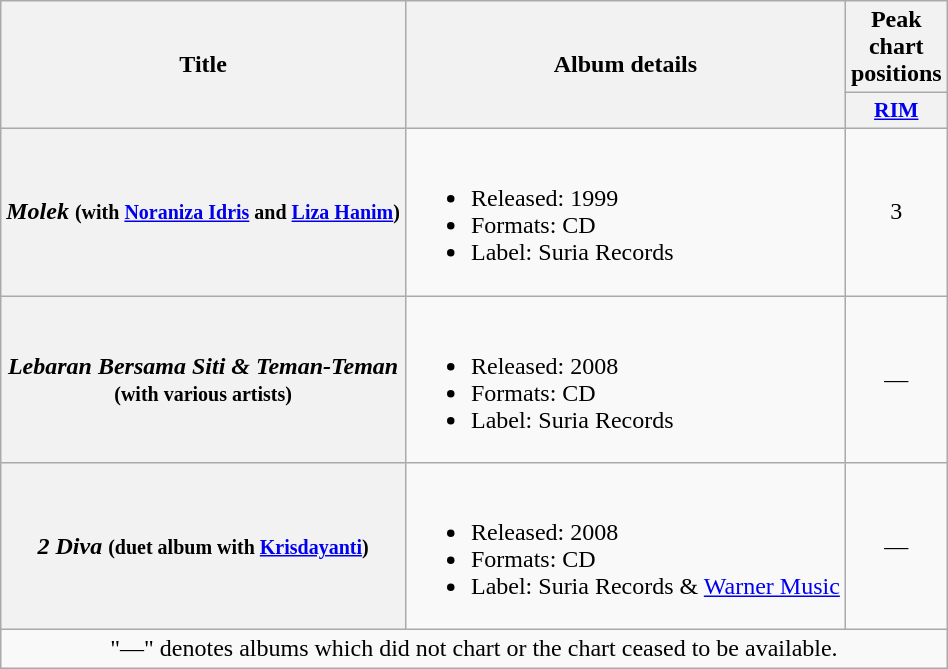<table class="wikitable plainrowheaders">
<tr>
<th rowspan="2">Title</th>
<th rowspan="2">Album details</th>
<th colspan="1">Peak chart<br>positions</th>
</tr>
<tr>
<th scope="col" style="width:3em;font-size:90%"><a href='#'>RIM</a><br></th>
</tr>
<tr>
<th scope="row"><em>Molek</em> <small>(with <a href='#'>Noraniza Idris</a> and <a href='#'>Liza Hanim</a>)</small></th>
<td><br><ul><li>Released: 1999</li><li>Formats: CD</li><li>Label: Suria Records</li></ul></td>
<td align="center">3</td>
</tr>
<tr>
<th scope="row"><em>Lebaran Bersama Siti & Teman-Teman</em><br><small>(with various artists)</small></th>
<td><br><ul><li>Released: 2008</li><li>Formats: CD</li><li>Label: Suria Records</li></ul></td>
<td align="center">—</td>
</tr>
<tr>
<th scope="row"><em>2 Diva</em> <small>(duet album with <a href='#'>Krisdayanti</a>)</small></th>
<td><br><ul><li>Released: 2008</li><li>Formats: CD</li><li>Label: Suria Records & <a href='#'>Warner Music</a></li></ul></td>
<td align="center">—</td>
</tr>
<tr>
<td colspan="3" style="text-align:center;">"—" denotes albums which did not chart or the chart ceased to be available.</td>
</tr>
</table>
